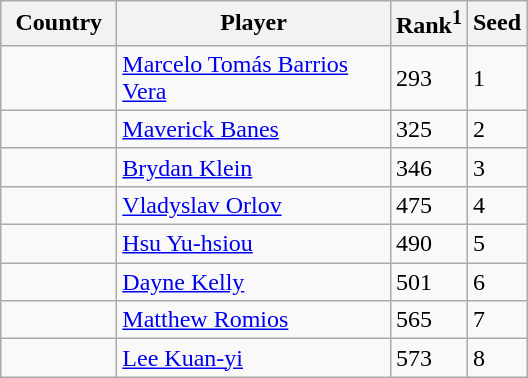<table class="sortable wikitable">
<tr>
<th width="70">Country</th>
<th width="175">Player</th>
<th>Rank<sup>1</sup></th>
<th>Seed</th>
</tr>
<tr>
<td></td>
<td><a href='#'>Marcelo Tomás Barrios Vera</a></td>
<td>293</td>
<td>1</td>
</tr>
<tr>
<td></td>
<td><a href='#'>Maverick Banes</a></td>
<td>325</td>
<td>2</td>
</tr>
<tr>
<td></td>
<td><a href='#'>Brydan Klein</a></td>
<td>346</td>
<td>3</td>
</tr>
<tr>
<td></td>
<td><a href='#'>Vladyslav Orlov</a></td>
<td>475</td>
<td>4</td>
</tr>
<tr>
<td></td>
<td><a href='#'>Hsu Yu-hsiou</a></td>
<td>490</td>
<td>5</td>
</tr>
<tr>
<td></td>
<td><a href='#'>Dayne Kelly</a></td>
<td>501</td>
<td>6</td>
</tr>
<tr>
<td></td>
<td><a href='#'>Matthew Romios</a></td>
<td>565</td>
<td>7</td>
</tr>
<tr>
<td></td>
<td><a href='#'>Lee Kuan-yi</a></td>
<td>573</td>
<td>8</td>
</tr>
</table>
